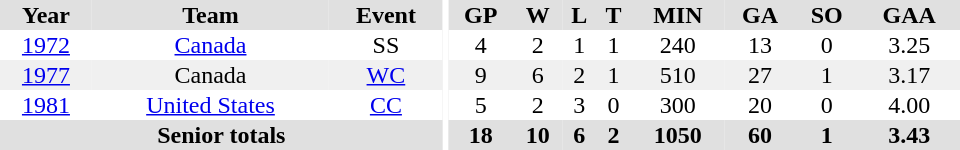<table border="0" cellpadding="1" cellspacing="0" ID="Table3" style="text-align:center; width:40em">
<tr ALIGN="centre" bgcolor="#e0e0e0">
<th>Year</th>
<th>Team</th>
<th>Event</th>
<th rowspan="99" bgcolor="#ffffff"></th>
<th>GP</th>
<th>W</th>
<th>L</th>
<th>T</th>
<th>MIN</th>
<th>GA</th>
<th>SO</th>
<th>GAA</th>
</tr>
<tr>
<td><a href='#'>1972</a></td>
<td><a href='#'>Canada</a></td>
<td>SS</td>
<td>4</td>
<td>2</td>
<td>1</td>
<td>1</td>
<td>240</td>
<td>13</td>
<td>0</td>
<td>3.25</td>
</tr>
<tr bgcolor="#f0f0f0">
<td><a href='#'>1977</a></td>
<td>Canada</td>
<td><a href='#'>WC</a></td>
<td>9</td>
<td>6</td>
<td>2</td>
<td>1</td>
<td>510</td>
<td>27</td>
<td>1</td>
<td>3.17</td>
</tr>
<tr>
<td><a href='#'>1981</a></td>
<td><a href='#'>United States</a></td>
<td><a href='#'>CC</a></td>
<td>5</td>
<td>2</td>
<td>3</td>
<td>0</td>
<td>300</td>
<td>20</td>
<td>0</td>
<td>4.00</td>
</tr>
<tr bgcolor="#e0e0e0">
<th colspan="3">Senior totals</th>
<th>18</th>
<th>10</th>
<th>6</th>
<th>2</th>
<th>1050</th>
<th>60</th>
<th>1</th>
<th>3.43</th>
</tr>
</table>
